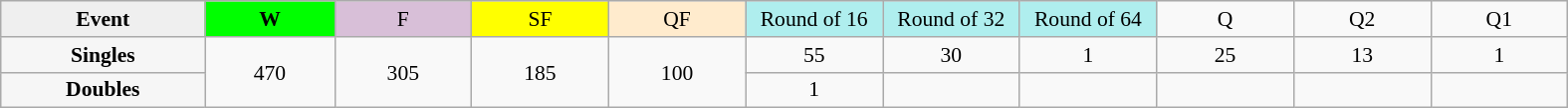<table class=wikitable style=font-size:90%;text-align:center>
<tr>
<td style="width:130px; background:#efefef;"><strong>Event</strong></td>
<td style="width:80px; background:lime;"><strong>W</strong></td>
<td style="width:85px; background:thistle;">F</td>
<td style="width:85px; background:#ff0;">SF</td>
<td style="width:85px; background:#ffebcd;">QF</td>
<td style="width:85px; background:#afeeee;">Round of 16</td>
<td style="width:85px; background:#afeeee;">Round of 32</td>
<td style="width:85px; background:#afeeee;">Round of 64</td>
<td width=85>Q</td>
<td width=85>Q2</td>
<td width=85>Q1</td>
</tr>
<tr>
<th style="background:#f6f6f6;">Singles</th>
<td rowspan=2>470</td>
<td rowspan=2>305</td>
<td rowspan=2>185</td>
<td rowspan=2>100</td>
<td>55</td>
<td>30</td>
<td>1</td>
<td>25</td>
<td>13</td>
<td>1</td>
</tr>
<tr>
<th style="background:#f6f6f6;">Doubles</th>
<td>1</td>
<td></td>
<td></td>
<td></td>
<td></td>
<td></td>
</tr>
</table>
